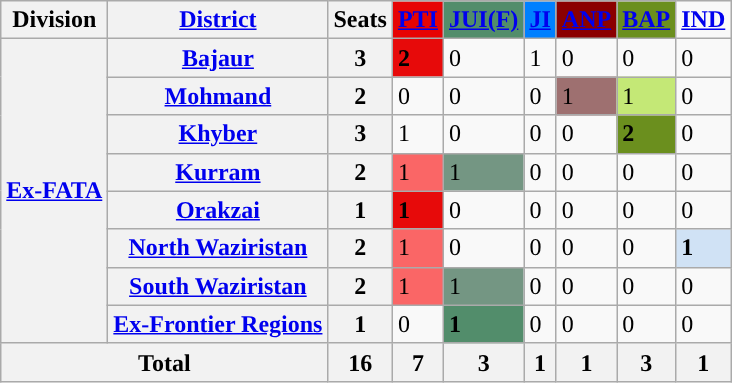<table class="wikitable sortable">
<tr>
<th>Division</th>
<th><a href='#'>District</a></th>
<th>Seats</th>
<td style="background:#E70404;"><a href='#'><span><strong>PTI</strong></span></a></td>
<td style="background:#528d6b;"><a href='#'><span><strong>JUI(F)</strong></span></a></td>
<td style="background:#0080ff;"><span><strong><a href='#'>JI</a></strong></span></td>
<td style="background:#8b0000;"><span><strong><a href='#'>ANP</a></strong></span></td>
<td style="background:#6b8f1e;"><a href='#'><span><strong>BAP</strong></span></a></td>
<td><a href='#'><span><strong>IND</strong></span></a></td>
</tr>
<tr>
<th rowspan="8"><a href='#'>Ex-FATA</a></th>
<th><a href='#'>Bajaur</a></th>
<th>3</th>
<td bgcolor="#E70A0A"><span><strong>2</strong></span></td>
<td>0</td>
<td>1</td>
<td>0</td>
<td>0</td>
<td>0</td>
</tr>
<tr>
<th><a href='#'>Mohmand</a></th>
<th>2</th>
<td>0</td>
<td>0</td>
<td>0</td>
<td bgcolor="#9e7070"><span>1</span></td>
<td bgcolor="#c4e876"><span>1</span></td>
<td>0</td>
</tr>
<tr>
<th><a href='#'>Khyber</a></th>
<th>3</th>
<td>1</td>
<td>0</td>
<td>0</td>
<td>0</td>
<td bgcolor="#6b8f1e"><span><strong>2</strong></span></td>
<td>0</td>
</tr>
<tr>
<th><a href='#'>Kurram</a></th>
<th>2</th>
<td bgcolor="#fa6666">1</td>
<td bgcolor="#749683"><span>1</span></td>
<td>0</td>
<td>0</td>
<td>0</td>
<td>0</td>
</tr>
<tr>
<th><a href='#'>Orakzai</a></th>
<th>1</th>
<td bgcolor="#E70A0A"><span><strong>1</strong></span></td>
<td>0</td>
<td>0</td>
<td>0</td>
<td>0</td>
<td>0</td>
</tr>
<tr>
<th><a href='#'>North Waziristan</a></th>
<th>2</th>
<td bgcolor="#fa6666">1</td>
<td>0</td>
<td>0</td>
<td>0</td>
<td>0</td>
<td bgcolor="#d0e2f5"><span><strong>1</strong></span></td>
</tr>
<tr>
<th><a href='#'>South Waziristan</a></th>
<th>2</th>
<td bgcolor="#fa6666">1</td>
<td bgcolor="#749683"><span>1</span></td>
<td>0</td>
<td>0</td>
<td>0</td>
<td>0</td>
</tr>
<tr>
<th><a href='#'>Ex-Frontier Regions</a></th>
<th>1</th>
<td>0</td>
<td bgcolor="#528d6b"><span><strong>1</strong></span></td>
<td>0</td>
<td>0</td>
<td>0</td>
<td>0</td>
</tr>
<tr>
<th colspan="2">Total</th>
<th>16</th>
<th>7</th>
<th>3</th>
<th>1</th>
<th>1</th>
<th>3</th>
<th>1</th>
</tr>
</table>
